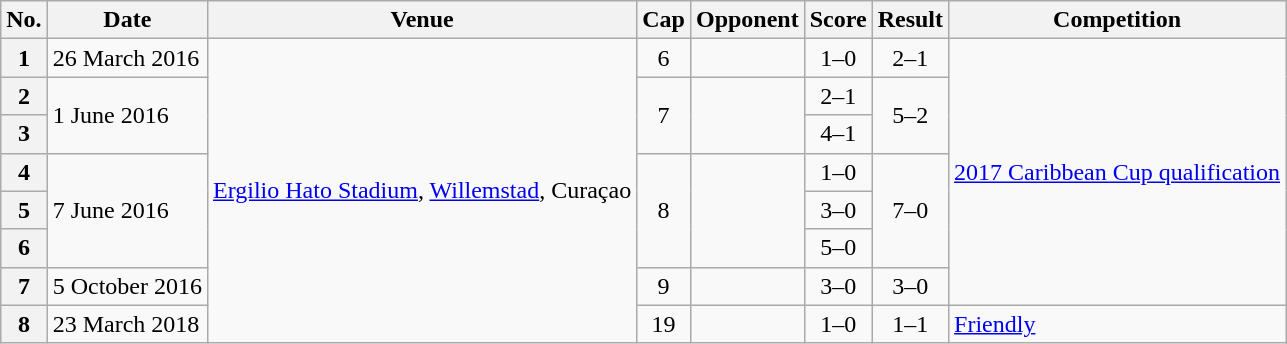<table class="wikitable sortable plainrowheaders">
<tr>
<th scope=col>No.</th>
<th scope=col data-sort-type=date>Date</th>
<th scope=col>Venue</th>
<th scope=col>Cap</th>
<th scope=col>Opponent</th>
<th scope=col>Score</th>
<th scope=col>Result</th>
<th scope=col>Competition</th>
</tr>
<tr>
<th scope=row>1</th>
<td>26 March 2016</td>
<td rowspan=8><a href='#'>Ergilio Hato Stadium</a>, <a href='#'>Willemstad</a>, Curaçao</td>
<td align=center>6</td>
<td></td>
<td align=center>1–0</td>
<td align=center>2–1</td>
<td rowspan=7><a href='#'>2017 Caribbean Cup qualification</a></td>
</tr>
<tr>
<th scope=row>2</th>
<td rowspan=2>1 June 2016</td>
<td rowspan=2 align=center>7</td>
<td rowspan=2></td>
<td align=center>2–1</td>
<td rowspan=2 align=center>5–2</td>
</tr>
<tr>
<th scope=row>3</th>
<td align=center>4–1</td>
</tr>
<tr>
<th scope=row>4</th>
<td rowspan=3>7 June 2016</td>
<td rowspan=3 align=center>8</td>
<td rowspan=3></td>
<td align=center>1–0</td>
<td rowspan=3 align=center>7–0</td>
</tr>
<tr>
<th scope=row>5</th>
<td align=center>3–0</td>
</tr>
<tr>
<th scope=row>6</th>
<td align=center>5–0</td>
</tr>
<tr>
<th scope=row>7</th>
<td>5 October 2016</td>
<td align=center>9</td>
<td></td>
<td align=center>3–0</td>
<td align=center>3–0</td>
</tr>
<tr>
<th scope=row>8</th>
<td>23 March 2018</td>
<td align=center>19</td>
<td></td>
<td align=center>1–0</td>
<td align=center>1–1</td>
<td><a href='#'>Friendly</a></td>
</tr>
</table>
